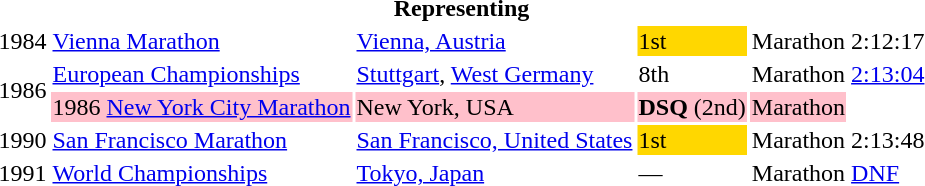<table>
<tr>
<th colspan="6">Representing </th>
</tr>
<tr>
<td>1984</td>
<td><a href='#'>Vienna Marathon</a></td>
<td><a href='#'>Vienna, Austria</a></td>
<td bgcolor="gold">1st</td>
<td>Marathon</td>
<td>2:12:17</td>
</tr>
<tr>
<td rowspan=2>1986</td>
<td><a href='#'>European Championships</a></td>
<td><a href='#'>Stuttgart</a>, <a href='#'>West Germany</a></td>
<td>8th</td>
<td>Marathon</td>
<td><a href='#'>2:13:04</a></td>
</tr>
<tr>
<td bgcolor="pink">1986 <a href='#'>New York City Marathon</a></td>
<td bgcolor="pink">New York, USA</td>
<td bgcolor="pink"><strong>DSQ</strong> (2nd)</td>
<td bgcolor="pink">Marathon</td>
<td></td>
</tr>
<tr>
<td>1990</td>
<td><a href='#'>San Francisco Marathon</a></td>
<td><a href='#'>San Francisco, United States</a></td>
<td bgcolor=gold>1st</td>
<td>Marathon</td>
<td>2:13:48</td>
</tr>
<tr>
<td>1991</td>
<td><a href='#'>World Championships</a></td>
<td><a href='#'>Tokyo, Japan</a></td>
<td>—</td>
<td>Marathon</td>
<td><a href='#'>DNF</a></td>
</tr>
</table>
